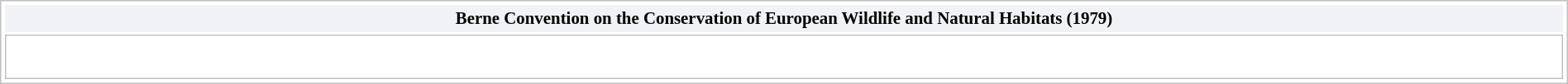<table class="collapsible collapsed" style="background-color: transparent; text-align: left; border: 1px solid silver; margin: 0.2em auto auto; width:100%; clear: both; padding: 1px;">
<tr>
<th style="background-color: #F0F2F5; font-size:87%; padding:0.2em 0.3em; text-align: center; "><span>Berne Convention on the Conservation of European Wildlife and Natural Habitats (1979)</span></th>
</tr>
<tr>
<td style="border: solid 1px silver; padding: 8px; background-color: white;"><br><div></div></td>
</tr>
</table>
